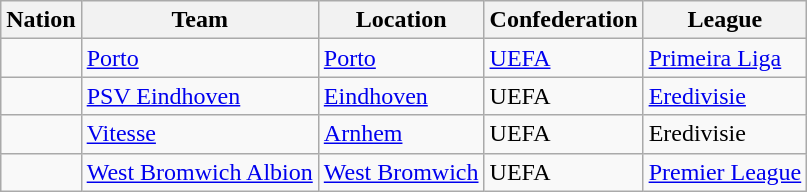<table class="wikitable sortable">
<tr>
<th>Nation</th>
<th>Team</th>
<th>Location</th>
<th>Confederation</th>
<th>League</th>
</tr>
<tr>
<td></td>
<td><a href='#'>Porto</a></td>
<td><a href='#'>Porto</a></td>
<td><a href='#'>UEFA</a></td>
<td><a href='#'>Primeira Liga</a></td>
</tr>
<tr>
<td></td>
<td><a href='#'>PSV Eindhoven</a></td>
<td><a href='#'>Eindhoven</a></td>
<td>UEFA</td>
<td><a href='#'>Eredivisie</a></td>
</tr>
<tr>
<td></td>
<td><a href='#'>Vitesse</a></td>
<td><a href='#'>Arnhem</a></td>
<td>UEFA</td>
<td>Eredivisie</td>
</tr>
<tr>
<td></td>
<td><a href='#'>West Bromwich Albion</a></td>
<td><a href='#'>West Bromwich</a></td>
<td>UEFA</td>
<td><a href='#'>Premier League</a></td>
</tr>
</table>
